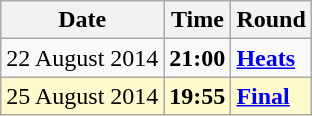<table class="wikitable">
<tr>
<th>Date</th>
<th>Time</th>
<th>Round</th>
</tr>
<tr>
<td>22 August 2014</td>
<td><strong>21:00</strong></td>
<td><strong><a href='#'>Heats</a></strong></td>
</tr>
<tr style=background:lemonchiffon>
<td>25 August 2014</td>
<td><strong>19:55</strong></td>
<td><strong><a href='#'>Final</a></strong></td>
</tr>
</table>
